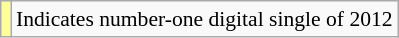<table class="wikitable" style="font-size:90%;">
<tr>
<td style="background-color:#FFFF99"></td>
<td>Indicates number-one digital single of 2012</td>
</tr>
</table>
